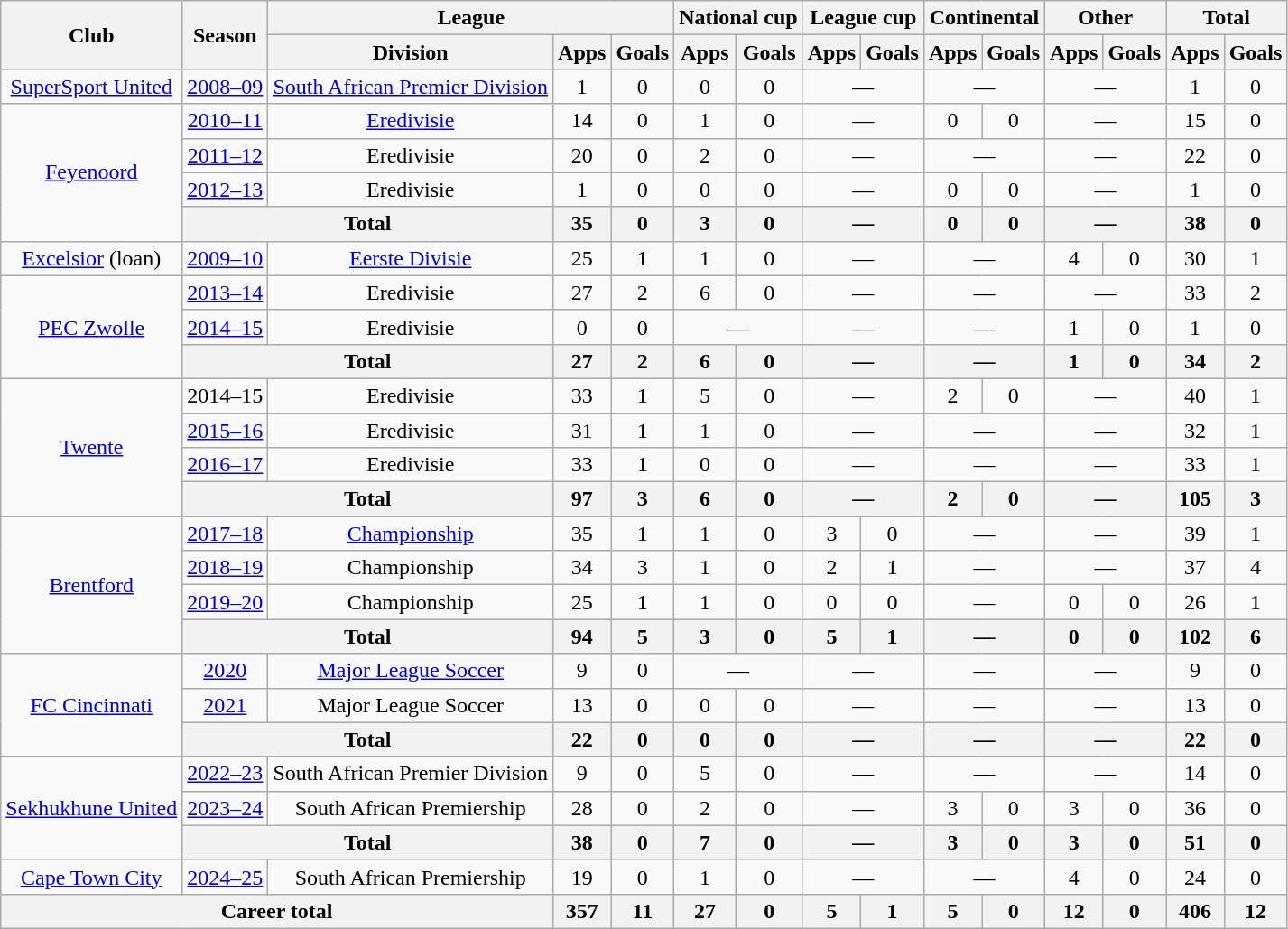<table class="wikitable" style="text-align:center">
<tr>
<th rowspan="2">Club</th>
<th rowspan="2">Season</th>
<th colspan="3">League</th>
<th colspan="2">National cup</th>
<th colspan="2">League cup</th>
<th colspan="2">Continental</th>
<th colspan="2">Other</th>
<th colspan="2">Total</th>
</tr>
<tr>
<th>Division</th>
<th>Apps</th>
<th>Goals</th>
<th>Apps</th>
<th>Goals</th>
<th>Apps</th>
<th>Goals</th>
<th>Apps</th>
<th>Goals</th>
<th>Apps</th>
<th>Goals</th>
<th>Apps</th>
<th>Goals</th>
</tr>
<tr>
<td><a href='#'>SuperSport United</a></td>
<td><a href='#'>2008–09</a></td>
<td><a href='#'>South African Premier Division</a></td>
<td>1</td>
<td>0</td>
<td>0</td>
<td>0</td>
<td colspan="2">—</td>
<td colspan="2">—</td>
<td colspan="2">—</td>
<td>1</td>
<td>0</td>
</tr>
<tr>
<td rowspan="4"><a href='#'>Feyenoord</a></td>
<td><a href='#'>2010–11</a></td>
<td><a href='#'>Eredivisie</a></td>
<td>14</td>
<td>0</td>
<td>1</td>
<td>0</td>
<td colspan="2">—</td>
<td>0</td>
<td>0</td>
<td colspan="2">—</td>
<td>15</td>
<td>0</td>
</tr>
<tr>
<td><a href='#'>2011–12</a></td>
<td>Eredivisie</td>
<td>20</td>
<td>0</td>
<td>2</td>
<td>0</td>
<td colspan="2">—</td>
<td colspan="2">—</td>
<td colspan="2">—</td>
<td>22</td>
<td>0</td>
</tr>
<tr>
<td><a href='#'>2012–13</a></td>
<td>Eredivisie</td>
<td>1</td>
<td>0</td>
<td>0</td>
<td>0</td>
<td colspan="2">—</td>
<td>0</td>
<td>0</td>
<td colspan="2">—</td>
<td>1</td>
<td>0</td>
</tr>
<tr>
<th colspan="2">Total</th>
<th>35</th>
<th>0</th>
<th>3</th>
<th>0</th>
<th colspan="2">—</th>
<th>0</th>
<th>0</th>
<th colspan="2">—</th>
<th>38</th>
<th>0</th>
</tr>
<tr>
<td><a href='#'>Excelsior</a> (loan)</td>
<td><a href='#'>2009–10</a></td>
<td><a href='#'>Eerste Divisie</a></td>
<td>25</td>
<td>1</td>
<td>1</td>
<td>0</td>
<td colspan="2">—</td>
<td colspan="2">—</td>
<td>4</td>
<td>0</td>
<td>30</td>
<td>1</td>
</tr>
<tr>
<td rowspan="3"><a href='#'>PEC Zwolle</a></td>
<td><a href='#'>2013–14</a></td>
<td>Eredivisie</td>
<td>27</td>
<td>2</td>
<td>6</td>
<td>0</td>
<td colspan="2">—</td>
<td colspan="2">—</td>
<td colspan="2">—</td>
<td>33</td>
<td>2</td>
</tr>
<tr>
<td><a href='#'>2014–15</a></td>
<td>Eredivisie</td>
<td>0</td>
<td>0</td>
<td colspan="2">—</td>
<td colspan="2">—</td>
<td colspan="2">—</td>
<td>1</td>
<td>0</td>
<td>1</td>
<td>0</td>
</tr>
<tr>
<th colspan="2">Total</th>
<th>27</th>
<th>2</th>
<th>6</th>
<th>0</th>
<th colspan="2">—</th>
<th colspan="2">—</th>
<th>1</th>
<th>0</th>
<th>34</th>
<th>2</th>
</tr>
<tr>
<td rowspan="4"><a href='#'>Twente</a></td>
<td>2014–15</td>
<td>Eredivisie</td>
<td>33</td>
<td>1</td>
<td>5</td>
<td>0</td>
<td colspan="2">—</td>
<td>2</td>
<td>0</td>
<td colspan="2">—</td>
<td>40</td>
<td>1</td>
</tr>
<tr>
<td><a href='#'>2015–16</a></td>
<td>Eredivisie</td>
<td>31</td>
<td>1</td>
<td>1</td>
<td>0</td>
<td colspan="2">—</td>
<td colspan="2">—</td>
<td colspan="2">—</td>
<td>32</td>
<td>1</td>
</tr>
<tr>
<td><a href='#'>2016–17</a></td>
<td>Eredivisie</td>
<td>33</td>
<td>1</td>
<td>0</td>
<td>0</td>
<td colspan="2">—</td>
<td colspan="2">—</td>
<td colspan="2">—</td>
<td>33</td>
<td>1</td>
</tr>
<tr>
<th colspan="2">Total</th>
<th>97</th>
<th>3</th>
<th>6</th>
<th>0</th>
<th colspan="2">—</th>
<th>2</th>
<th>0</th>
<th colspan="2">—</th>
<th>105</th>
<th>3</th>
</tr>
<tr>
<td rowspan="4"><a href='#'>Brentford</a></td>
<td><a href='#'>2017–18</a></td>
<td><a href='#'>Championship</a></td>
<td>35</td>
<td>1</td>
<td>1</td>
<td>0</td>
<td>3</td>
<td>0</td>
<td colspan="2">—</td>
<td colspan="2">—</td>
<td>39</td>
<td>1</td>
</tr>
<tr>
<td><a href='#'>2018–19</a></td>
<td>Championship</td>
<td>34</td>
<td>3</td>
<td>1</td>
<td>0</td>
<td>2</td>
<td>1</td>
<td colspan="2">—</td>
<td colspan="2">—</td>
<td>37</td>
<td>4</td>
</tr>
<tr>
<td><a href='#'>2019–20</a></td>
<td>Championship</td>
<td>25</td>
<td>1</td>
<td>1</td>
<td>0</td>
<td>0</td>
<td>0</td>
<td colspan="2">—</td>
<td>0</td>
<td>0</td>
<td>26</td>
<td>1</td>
</tr>
<tr>
<th colspan="2">Total</th>
<th>94</th>
<th>5</th>
<th>3</th>
<th>0</th>
<th>5</th>
<th>1</th>
<th colspan="2">—</th>
<th>0</th>
<th>0</th>
<th>102</th>
<th>6</th>
</tr>
<tr>
<td rowspan="3"><a href='#'>FC Cincinnati</a></td>
<td><a href='#'>2020</a></td>
<td><a href='#'>Major League Soccer</a></td>
<td>9</td>
<td>0</td>
<td colspan="2">—</td>
<td colspan="2">—</td>
<td colspan="2">—</td>
<td colspan="2">—</td>
<td>9</td>
<td>0</td>
</tr>
<tr>
<td><a href='#'>2021</a></td>
<td>Major League Soccer</td>
<td>13</td>
<td>0</td>
<td>0</td>
<td>0</td>
<td colspan="2">—</td>
<td colspan="2">—</td>
<td colspan="2">—</td>
<td>13</td>
<td>0</td>
</tr>
<tr>
<th colspan="2">Total</th>
<th>22</th>
<th>0</th>
<th>0</th>
<th>0</th>
<th colspan="2">—</th>
<th colspan="2">—</th>
<th colspan="2">—</th>
<th>22</th>
<th>0</th>
</tr>
<tr>
<td rowspan="3"><a href='#'>Sekhukhune United</a></td>
<td><a href='#'>2022–23</a></td>
<td>South African Premier Division</td>
<td>9</td>
<td>0</td>
<td>5</td>
<td>0</td>
<td colspan="2">—</td>
<td colspan="2">—</td>
<td colspan="2">—</td>
<td>14</td>
<td>0</td>
</tr>
<tr>
<td><a href='#'>2023–24</a></td>
<td>South African Premiership</td>
<td>28</td>
<td>0</td>
<td>2</td>
<td>0</td>
<td colspan="2">—</td>
<td>3</td>
<td>0</td>
<td>3</td>
<td>0</td>
<td>36</td>
<td>0</td>
</tr>
<tr>
<th colspan="2">Total</th>
<th>38</th>
<th>0</th>
<th>7</th>
<th>0</th>
<th colspan="2">—</th>
<th>3</th>
<th>0</th>
<th>3</th>
<th>0</th>
<th>51</th>
<th>0</th>
</tr>
<tr>
<td><a href='#'>Cape Town City</a></td>
<td><a href='#'>2024–25</a></td>
<td>South African Premiership</td>
<td>19</td>
<td>0</td>
<td>1</td>
<td>0</td>
<td colspan="2">—</td>
<td colspan="2">—</td>
<td>4</td>
<td>0</td>
<td>24</td>
<td>0</td>
</tr>
<tr>
<th colspan="3">Career total</th>
<th>357</th>
<th>11</th>
<th>27</th>
<th>0</th>
<th>5</th>
<th>1</th>
<th>5</th>
<th>0</th>
<th>12</th>
<th>0</th>
<th>406</th>
<th>12</th>
</tr>
</table>
